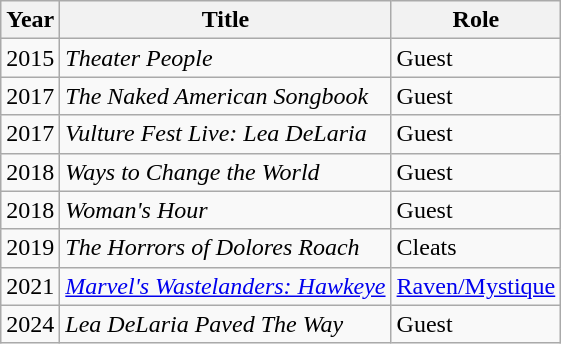<table class="wikitable">
<tr>
<th>Year</th>
<th>Title</th>
<th>Role</th>
</tr>
<tr>
<td>2015</td>
<td><em>Theater People</em></td>
<td>Guest</td>
</tr>
<tr>
<td>2017</td>
<td><em>The Naked American Songbook</em></td>
<td>Guest</td>
</tr>
<tr>
<td>2017</td>
<td><em>Vulture Fest Live: Lea DeLaria</em></td>
<td>Guest</td>
</tr>
<tr>
<td>2018</td>
<td><em>Ways to Change the World</em></td>
<td>Guest</td>
</tr>
<tr>
<td>2018</td>
<td><em>Woman's Hour</em></td>
<td>Guest</td>
</tr>
<tr>
<td>2019</td>
<td><em>The Horrors of Dolores Roach</em></td>
<td>Cleats</td>
</tr>
<tr>
<td>2021</td>
<td><em><a href='#'>Marvel's Wastelanders: Hawkeye</a></em></td>
<td><a href='#'>Raven/Mystique</a></td>
</tr>
<tr>
<td>2024</td>
<td><em>Lea DeLaria Paved The Way</em></td>
<td>Guest</td>
</tr>
</table>
